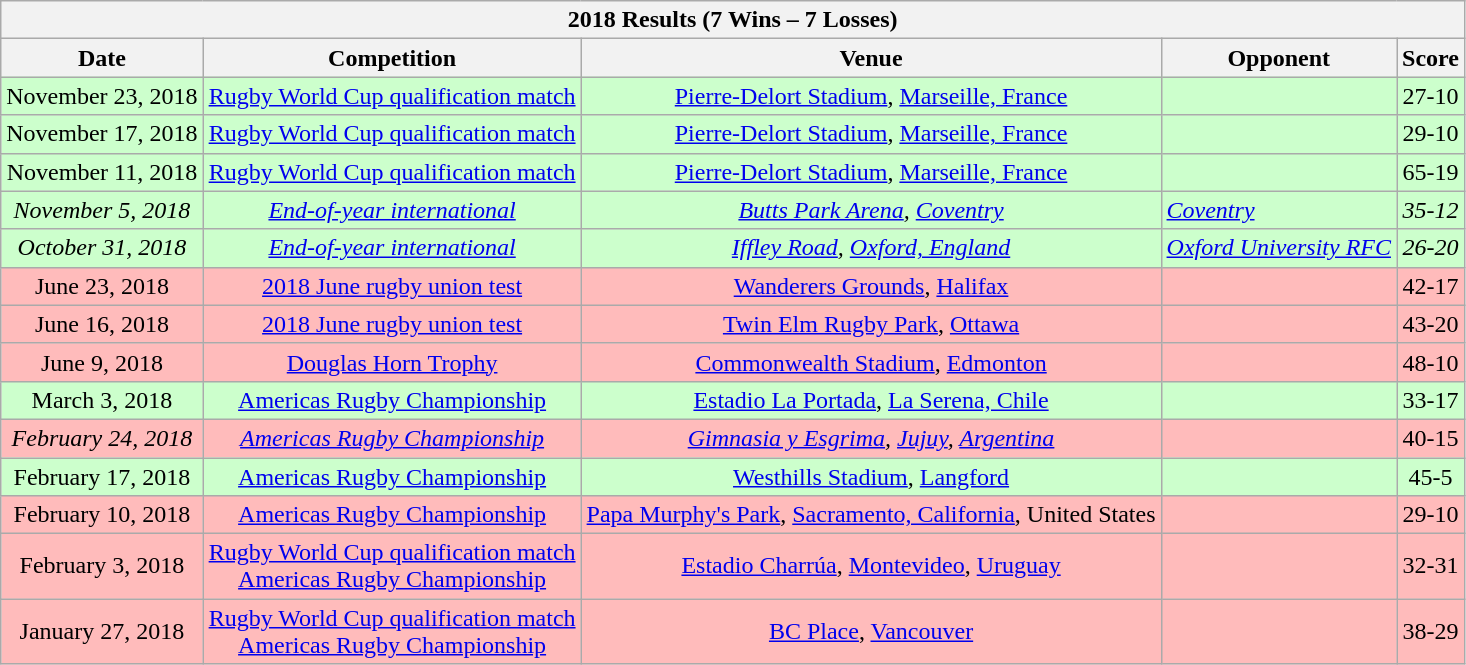<table class="wikitable sortable">
<tr>
<th colspan="5"><strong>2018 Results (7 Wins – 7 Losses)</strong></th>
</tr>
<tr>
<th>Date</th>
<th>Competition</th>
<th>Venue</th>
<th>Opponent</th>
<th>Score</th>
</tr>
<tr style="background:#cfc;">
<td align=center>November 23, 2018</td>
<td align=center><a href='#'>Rugby World Cup qualification match</a></td>
<td align=center><a href='#'>Pierre-Delort Stadium</a>, <a href='#'>Marseille, France</a></td>
<td align=left></td>
<td align=center>27-10</td>
</tr>
<tr style="background:#cfc;">
<td align=center>November 17, 2018</td>
<td align=center><a href='#'>Rugby World Cup qualification match</a></td>
<td align=center><a href='#'>Pierre-Delort Stadium</a>, <a href='#'>Marseille, France</a></td>
<td align=left></td>
<td align=center>29-10</td>
</tr>
<tr style="background:#cfc;">
<td align=center>November 11, 2018</td>
<td align=center><a href='#'>Rugby World Cup qualification match</a></td>
<td align=center><a href='#'>Pierre-Delort Stadium</a>, <a href='#'>Marseille, France</a></td>
<td align=left></td>
<td align=center>65-19</td>
</tr>
<tr style="background:#cfc;">
<td align=center><em>November 5, 2018</em></td>
<td align=center><em><a href='#'>End-of-year international</a></em></td>
<td align=center><em><a href='#'>Butts Park Arena</a>, <a href='#'>Coventry</a></em></td>
<td align=left> <em><a href='#'>Coventry</a></em></td>
<td align=center><em>35-12</em></td>
</tr>
<tr style="background:#cfc;">
<td align=center><em>October 31, 2018</em></td>
<td align=center><em><a href='#'>End-of-year international</a></em></td>
<td align=center><em><a href='#'>Iffley Road</a>, <a href='#'>Oxford, England</a></em></td>
<td align=left> <em><a href='#'>Oxford University RFC</a></em></td>
<td align=center><em>26-20</em></td>
</tr>
<tr style="background:#fbb">
<td align=center>June 23, 2018</td>
<td align=center><a href='#'>2018 June rugby union test</a></td>
<td align=center><a href='#'>Wanderers Grounds</a>, <a href='#'>Halifax</a></td>
<td align=left></td>
<td align=center>42-17</td>
</tr>
<tr style="background:#fbb">
<td align=center>June 16, 2018</td>
<td align=center><a href='#'>2018 June rugby union test</a></td>
<td align=center><a href='#'>Twin Elm Rugby Park</a>, <a href='#'>Ottawa</a></td>
<td align=left></td>
<td align=center>43-20</td>
</tr>
<tr style="background:#fbb">
<td align=center>June 9, 2018</td>
<td align=center><a href='#'>Douglas Horn Trophy</a></td>
<td align=center><a href='#'>Commonwealth Stadium</a>, <a href='#'>Edmonton</a></td>
<td align=left></td>
<td align=center>48-10</td>
</tr>
<tr style="background:#cfc;">
<td align=center>March 3, 2018</td>
<td align=center><a href='#'>Americas Rugby Championship</a></td>
<td align=center><a href='#'>Estadio La Portada</a>, <a href='#'>La Serena, Chile</a></td>
<td align=left></td>
<td align=center>33-17</td>
</tr>
<tr style="background:#fbb">
<td align=center><em>February 24, 2018</em></td>
<td align=center><em><a href='#'>Americas Rugby Championship</a></em></td>
<td align=center><em><a href='#'>Gimnasia y Esgrima</a>, <a href='#'>Jujuy</a>, <a href='#'>Argentina</a></em></td>
<td><em></em></td>
<td align=center>40-15</td>
</tr>
<tr style="background:#cfc;">
<td align=center>February 17, 2018</td>
<td align=center><a href='#'>Americas Rugby Championship</a></td>
<td align=center><a href='#'>Westhills Stadium</a>, <a href='#'>Langford</a></td>
<td align=left></td>
<td align=center>45-5</td>
</tr>
<tr style="background:#fbb">
<td align=center>February 10, 2018</td>
<td align=center><a href='#'>Americas Rugby Championship</a></td>
<td align=center><a href='#'>Papa Murphy's Park</a>, <a href='#'>Sacramento, California</a>, United States</td>
<td align=left></td>
<td align=center>29-10</td>
</tr>
<tr style="background:#fbb">
<td align=center>February 3, 2018</td>
<td align=center><a href='#'>Rugby World Cup qualification match</a> <br> <a href='#'>Americas Rugby Championship</a></td>
<td align=center><a href='#'>Estadio Charrúa</a>, <a href='#'>Montevideo</a>, <a href='#'>Uruguay</a></td>
<td align=left></td>
<td align=center>32-31</td>
</tr>
<tr style="background:#fbb">
<td align=center>January 27, 2018</td>
<td align=center><a href='#'>Rugby World Cup qualification match</a> <br> <a href='#'>Americas Rugby Championship</a></td>
<td align=center><a href='#'>BC Place</a>, <a href='#'>Vancouver</a></td>
<td align=left></td>
<td align=center>38-29</td>
</tr>
</table>
